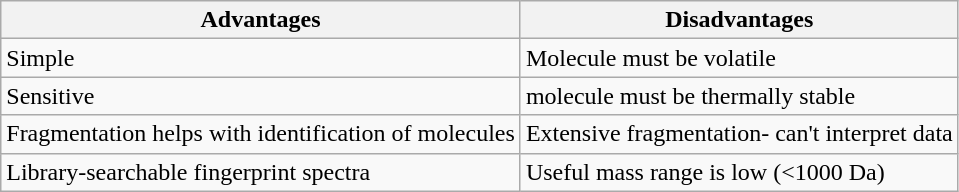<table class="wikitable">
<tr>
<th>Advantages</th>
<th>Disadvantages</th>
</tr>
<tr>
<td>Simple</td>
<td>Molecule must be volatile</td>
</tr>
<tr>
<td>Sensitive</td>
<td>molecule must be thermally stable</td>
</tr>
<tr>
<td>Fragmentation helps with identification of molecules</td>
<td>Extensive fragmentation- can't interpret data</td>
</tr>
<tr>
<td>Library-searchable fingerprint spectra</td>
<td>Useful mass range is low (<1000 Da)</td>
</tr>
</table>
